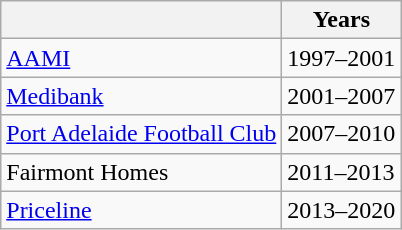<table class="wikitable collapsible">
<tr>
<th></th>
<th>Years</th>
</tr>
<tr>
<td><a href='#'>AAMI</a></td>
<td>1997–2001</td>
</tr>
<tr>
<td><a href='#'>Medibank</a></td>
<td>2001–2007</td>
</tr>
<tr>
<td><a href='#'>Port Adelaide Football Club</a></td>
<td>2007–2010</td>
</tr>
<tr>
<td>Fairmont Homes</td>
<td>2011–2013</td>
</tr>
<tr>
<td><a href='#'>Priceline</a></td>
<td>2013–2020</td>
</tr>
</table>
